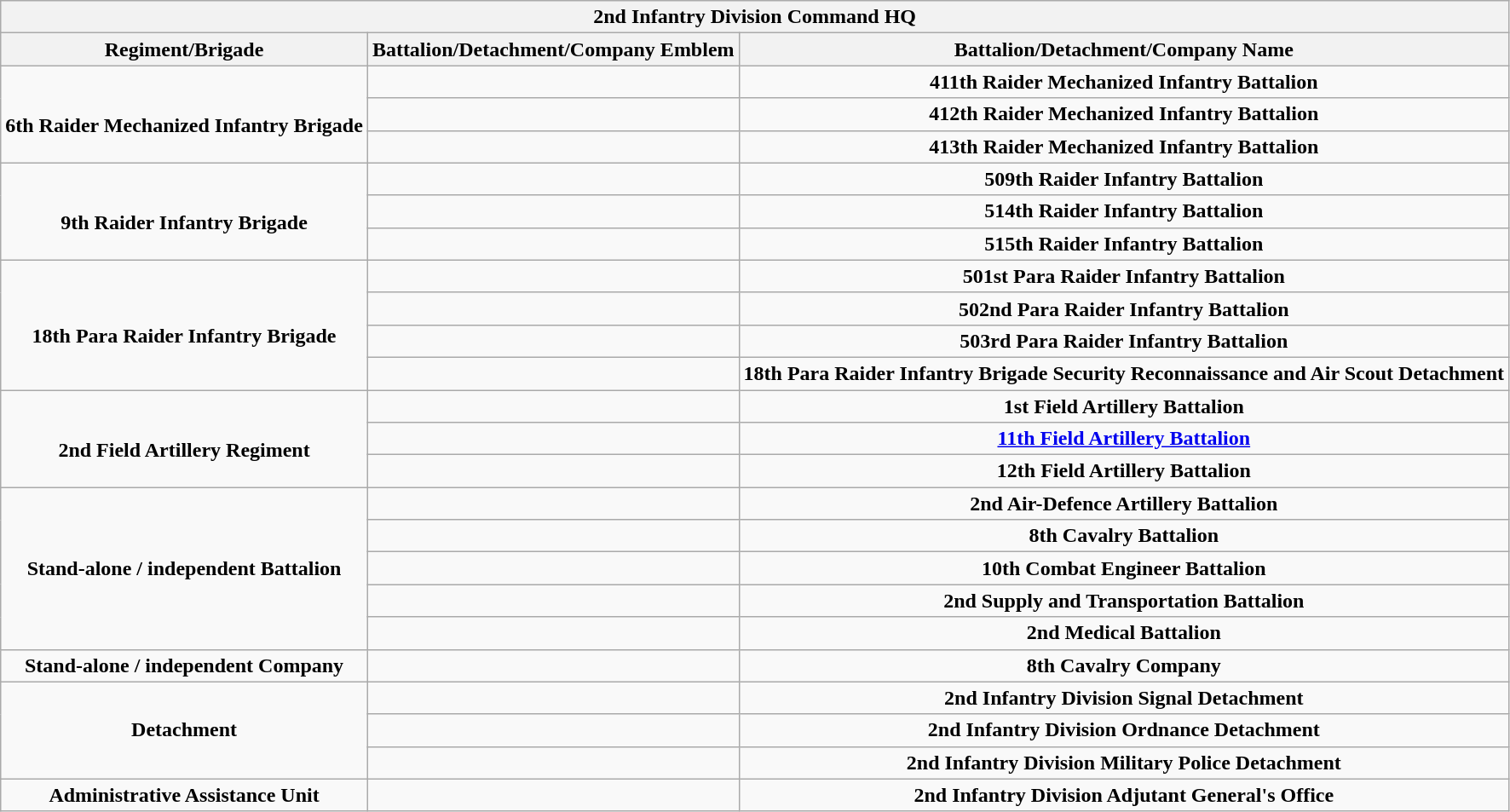<table class="wikitable">
<tr>
<th colspan="3"><strong>2nd Infantry Division</strong> Command HQ</th>
</tr>
<tr>
<th>Regiment/Brigade</th>
<th>Battalion/Detachment/Company Emblem</th>
<th>Battalion/Detachment/Company Name</th>
</tr>
<tr>
<td rowspan="3" align="center"><br><strong>6th Raider Mechanized Infantry Brigade</strong></td>
<td align="center"></td>
<td align="center"><strong>411th Raider Mechanized Infantry Battalion</strong></td>
</tr>
<tr>
<td align="center"></td>
<td align="center"><strong>412th Raider Mechanized Infantry Battalion</strong></td>
</tr>
<tr>
<td align="center"></td>
<td align="center"><strong>413th Raider Mechanized Infantry Battalion</strong></td>
</tr>
<tr>
<td rowspan="3" align="center"><br><strong>9th Raider Infantry Brigade</strong></td>
<td align="center"></td>
<td align="center"><strong>509th Raider Infantry Battalion</strong></td>
</tr>
<tr>
<td align="center"></td>
<td align="center"><strong>514th Raider Infantry Battalion</strong></td>
</tr>
<tr>
<td align="center"></td>
<td align="center"><strong>515th Raider Infantry Battalion</strong></td>
</tr>
<tr>
<td rowspan="4" align="center"><br><strong>18th Para Raider Infantry Brigade</strong></td>
<td align="center"></td>
<td align="center"><strong>501st Para Raider Infantry Battalion</strong></td>
</tr>
<tr>
<td align="center"></td>
<td align="center"><strong>502nd Para Raider Infantry Battalion</strong></td>
</tr>
<tr>
<td align="center"></td>
<td align="center"><strong>503rd Para Raider Infantry Battalion</strong></td>
</tr>
<tr>
<td align="center"></td>
<td align="center"><strong>18th Para Raider Infantry Brigade Security Reconnaissance and Air Scout Detachment</strong></td>
</tr>
<tr>
<td rowspan="3" align="center"><br><strong>2nd Field Artillery Regiment</strong></td>
<td align="center"></td>
<td align="center"><strong>1st Field Artillery Battalion</strong></td>
</tr>
<tr>
<td align="center"></td>
<td align="center"><strong><a href='#'>11th Field Artillery Battalion</a></strong></td>
</tr>
<tr>
<td align="center"></td>
<td align="center"><strong>12th Field Artillery Battalion</strong></td>
</tr>
<tr>
<td rowspan="5" align="center"><strong>Stand-alone / independent Battalion</strong></td>
<td align="center"></td>
<td align="center"><strong>2nd Air-Defence Artillery Battalion</strong></td>
</tr>
<tr>
<td align="center"></td>
<td align="center"><strong>8th Cavalry Battalion</strong></td>
</tr>
<tr>
<td align="center"></td>
<td align="center"><strong>10th Combat Engineer Battalion</strong></td>
</tr>
<tr>
<td align="center"></td>
<td align="center"><strong>2nd Supply and Transportation Battalion</strong></td>
</tr>
<tr>
<td align="center"></td>
<td align="center"><strong>2nd Medical Battalion</strong></td>
</tr>
<tr>
<td align="center"><strong>Stand-alone / independent Company</strong></td>
<td align="center"></td>
<td align="center"><strong>8th Cavalry Company</strong></td>
</tr>
<tr>
<td rowspan="3" align="center"><strong>Detachment</strong></td>
<td align="center"></td>
<td align="center"><strong>2nd Infantry Division Signal Detachment</strong></td>
</tr>
<tr>
<td align="center"></td>
<td align="center"><strong>2nd Infantry Division Ordnance Detachment</strong></td>
</tr>
<tr>
<td align="center"></td>
<td align="center"><strong>2nd Infantry Division Military Police Detachment</strong></td>
</tr>
<tr>
<td align="center"><strong>Administrative Assistance Unit</strong></td>
<td align="center"></td>
<td align="center"><strong>2nd Infantry Division Adjutant General's Office</strong></td>
</tr>
</table>
